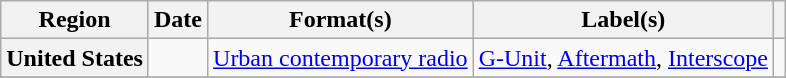<table class="wikitable plainrowheaders">
<tr>
<th scope="col">Region</th>
<th scope="col">Date</th>
<th scope="col">Format(s)</th>
<th scope="col">Label(s)</th>
<th scope="col"></th>
</tr>
<tr>
<th scope="row">United States</th>
<td></td>
<td><a href='#'>Urban contemporary radio</a></td>
<td><a href='#'>G-Unit</a>, <a href='#'>Aftermath</a>, <a href='#'>Interscope</a></td>
<td align="center"></td>
</tr>
<tr>
</tr>
</table>
